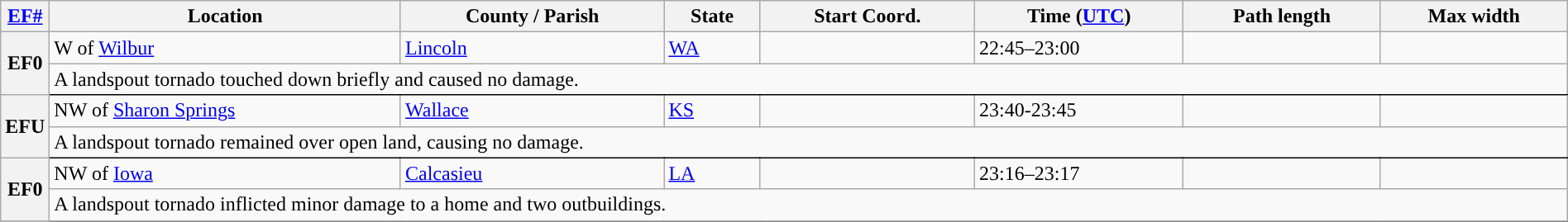<table class="wikitable sortable" style="width:100%;">
<tr>
<th scope="col" width="2%" align="center"><a href='#'>EF#</a></th>
<th scope="col" align="center" class="unsortable">Location</th>
<th scope="col" align="center" class="unsortable">County / Parish</th>
<th scope="col" align="center">State</th>
<th scope="col" align="center">Start Coord.</th>
<th scope="col" align="center">Time (<a href='#'>UTC</a>)</th>
<th scope="col" align="center">Path length</th>
<th scope="col" align="center">Max width</th>
</tr>
<tr>
<th scope="row" rowspan="2" style="background-color:#">EF0</th>
<td>W of <a href='#'>Wilbur</a></td>
<td><a href='#'>Lincoln</a></td>
<td><a href='#'>WA</a></td>
<td></td>
<td>22:45–23:00</td>
<td></td>
<td></td>
</tr>
<tr class="expand-child">
<td colspan="8" style=" border-bottom: 1px solid black;">A landspout tornado touched down briefly and caused no damage.</td>
</tr>
<tr>
<th scope="row" rowspan="2" style="background-color:#">EFU</th>
<td>NW of <a href='#'>Sharon Springs</a></td>
<td><a href='#'>Wallace</a></td>
<td><a href='#'>KS</a></td>
<td></td>
<td>23:40-23:45</td>
<td></td>
<td></td>
</tr>
<tr class="expand-child">
<td colspan="8" style=" border-bottom: 1px solid black;">A landspout tornado remained over open land, causing no damage.</td>
</tr>
<tr>
<th scope="row" rowspan="2" style="background-color:#">EF0</th>
<td>NW of <a href='#'>Iowa</a></td>
<td><a href='#'>Calcasieu</a></td>
<td><a href='#'>LA</a></td>
<td></td>
<td>23:16–23:17</td>
<td></td>
<td></td>
</tr>
<tr class="expand-child">
<td colspan="8" style=" border-bottom: 1px solid black;">A landspout tornado inflicted minor damage to a home and two outbuildings.</td>
</tr>
<tr>
</tr>
</table>
